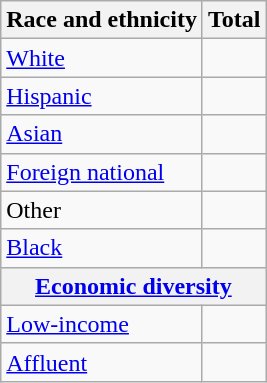<table class="wikitable floatright sortable collapsible"; text-align:right; font-size:80%;">
<tr>
<th>Race and ethnicity</th>
<th colspan="2" data-sort-type=number>Total</th>
</tr>
<tr>
<td><a href='#'>White</a></td>
<td align=right></td>
</tr>
<tr>
<td><a href='#'>Hispanic</a></td>
<td align=right></td>
</tr>
<tr>
<td><a href='#'>Asian</a></td>
<td align=right></td>
</tr>
<tr>
<td><a href='#'>Foreign national</a></td>
<td align=right></td>
</tr>
<tr>
<td>Other</td>
<td align=right></td>
</tr>
<tr>
<td><a href='#'>Black</a></td>
<td align=right></td>
</tr>
<tr>
<th colspan="3" data-sort-type="number"><a href='#'>Economic diversity</a></th>
</tr>
<tr>
<td><a href='#'>Low-income</a></td>
<td align=right></td>
</tr>
<tr>
<td><a href='#'>Affluent</a></td>
<td align=right></td>
</tr>
</table>
